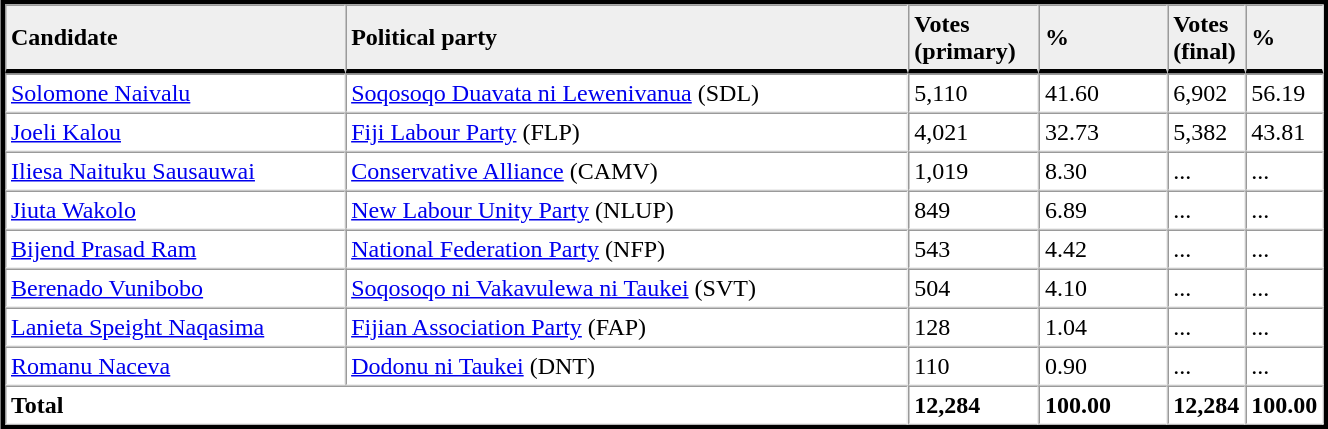<table table width="70%" border="1" align="center" cellpadding=3 cellspacing=0 style="margin:5px; border:3px solid;">
<tr>
<td td width="27%" style="border-bottom:3px solid; background:#efefef;"><strong>Candidate</strong></td>
<td td width="45%" style="border-bottom:3px solid; background:#efefef;"><strong>Political party</strong></td>
<td td width="10%" style="border-bottom:3px solid; background:#efefef;"><strong>Votes<br>(primary)</strong></td>
<td td width="10%" style="border-bottom:3px solid; background:#efefef;"><strong>%</strong></td>
<td td width="4%" style="border-bottom:3px solid; background:#efefef;"><strong>Votes<br>(final)</strong></td>
<td td width="4%" style="border-bottom:3px solid; background:#efefef;"><strong>%</strong></td>
</tr>
<tr>
<td><a href='#'>Solomone Naivalu</a></td>
<td><a href='#'>Soqosoqo Duavata ni Lewenivanua</a> (SDL)</td>
<td>5,110</td>
<td>41.60</td>
<td>6,902</td>
<td>56.19</td>
</tr>
<tr>
<td><a href='#'>Joeli Kalou</a></td>
<td><a href='#'>Fiji Labour Party</a> (FLP)</td>
<td>4,021</td>
<td>32.73</td>
<td>5,382</td>
<td>43.81</td>
</tr>
<tr>
<td><a href='#'>Iliesa Naituku Sausauwai</a></td>
<td><a href='#'>Conservative Alliance</a> (CAMV)</td>
<td>1,019</td>
<td>8.30</td>
<td>...</td>
<td>...</td>
</tr>
<tr>
<td><a href='#'>Jiuta Wakolo</a></td>
<td><a href='#'>New Labour Unity Party</a> (NLUP)</td>
<td>849</td>
<td>6.89</td>
<td>...</td>
<td>...</td>
</tr>
<tr>
<td><a href='#'>Bijend Prasad Ram</a></td>
<td><a href='#'>National Federation Party</a> (NFP)</td>
<td>543</td>
<td>4.42</td>
<td>...</td>
<td>...</td>
</tr>
<tr>
<td><a href='#'>Berenado Vunibobo</a></td>
<td><a href='#'>Soqosoqo ni Vakavulewa ni Taukei</a> (SVT)</td>
<td>504</td>
<td>4.10</td>
<td>...</td>
<td>...</td>
</tr>
<tr>
<td><a href='#'>Lanieta Speight Naqasima</a></td>
<td><a href='#'>Fijian Association Party</a> (FAP)</td>
<td>128</td>
<td>1.04</td>
<td>...</td>
<td>...</td>
</tr>
<tr>
<td><a href='#'>Romanu Naceva</a></td>
<td><a href='#'>Dodonu ni Taukei</a> (DNT)</td>
<td>110</td>
<td>0.90</td>
<td>...</td>
<td>...</td>
</tr>
<tr>
<td colspan=2><strong>Total</strong></td>
<td><strong>12,284</strong></td>
<td><strong>100.00</strong></td>
<td><strong>12,284</strong></td>
<td><strong>100.00</strong></td>
</tr>
<tr>
</tr>
</table>
